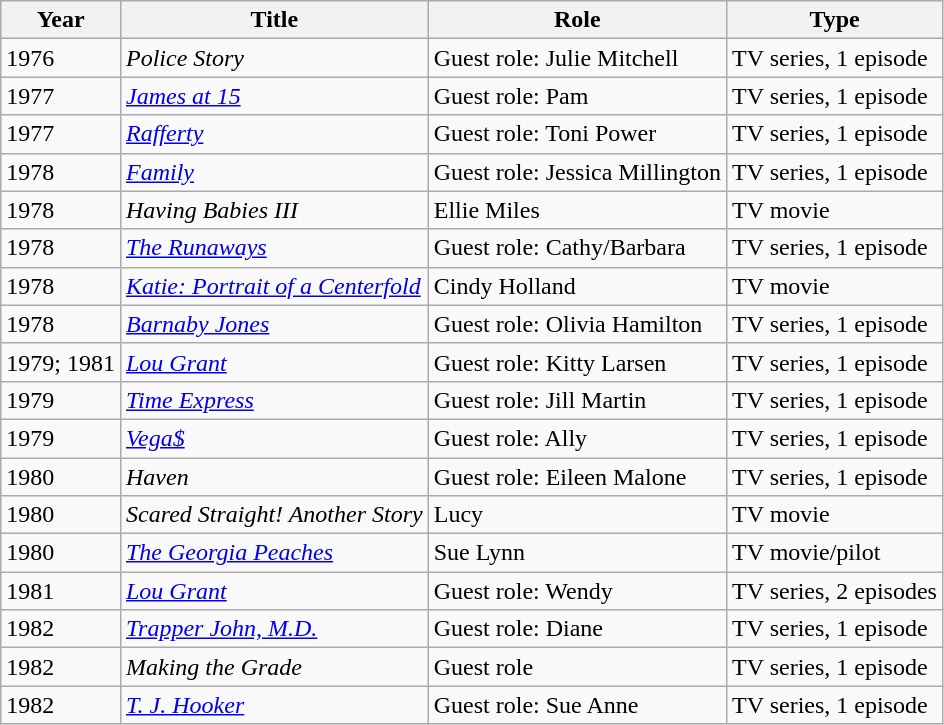<table class="wikitable">
<tr>
<th>Year</th>
<th>Title</th>
<th>Role</th>
<th>Type</th>
</tr>
<tr>
<td>1976</td>
<td><em>Police Story</em></td>
<td>Guest role: Julie Mitchell</td>
<td>TV series, 1 episode</td>
</tr>
<tr>
<td>1977</td>
<td><em><a href='#'>James at 15</a></em></td>
<td>Guest role: Pam</td>
<td>TV series, 1 episode</td>
</tr>
<tr>
<td>1977</td>
<td><em><a href='#'>Rafferty</a></em></td>
<td>Guest role: Toni Power</td>
<td>TV series, 1 episode</td>
</tr>
<tr>
<td>1978</td>
<td><em><a href='#'>Family</a></em></td>
<td>Guest role: Jessica Millington</td>
<td>TV series, 1 episode</td>
</tr>
<tr>
<td>1978</td>
<td><em>Having Babies III</em></td>
<td>Ellie Miles</td>
<td>TV movie</td>
</tr>
<tr>
<td>1978</td>
<td><em><a href='#'>The Runaways</a></em></td>
<td>Guest role: Cathy/Barbara</td>
<td>TV series, 1 episode</td>
</tr>
<tr>
<td>1978</td>
<td><em><a href='#'>Katie: Portrait of a Centerfold</a></em></td>
<td>Cindy Holland</td>
<td>TV movie</td>
</tr>
<tr>
<td>1978</td>
<td><em><a href='#'>Barnaby Jones</a></em></td>
<td>Guest role: Olivia Hamilton</td>
<td>TV series, 1 episode</td>
</tr>
<tr>
<td>1979; 1981</td>
<td><em><a href='#'>Lou Grant</a></em></td>
<td>Guest role: Kitty Larsen</td>
<td>TV series, 1 episode</td>
</tr>
<tr>
<td>1979</td>
<td><em><a href='#'>Time Express</a></em></td>
<td>Guest role: Jill Martin</td>
<td>TV series, 1 episode</td>
</tr>
<tr>
<td>1979</td>
<td><em><a href='#'>Vega$</a></em></td>
<td>Guest role: Ally</td>
<td>TV series, 1 episode</td>
</tr>
<tr>
<td>1980</td>
<td><em>Haven</em></td>
<td>Guest role: Eileen Malone</td>
<td>TV series, 1 episode</td>
</tr>
<tr>
<td>1980</td>
<td><em>Scared Straight! Another Story</em></td>
<td>Lucy</td>
<td>TV movie</td>
</tr>
<tr>
<td>1980</td>
<td><em><a href='#'>The Georgia Peaches</a></em></td>
<td>Sue Lynn</td>
<td>TV movie/pilot</td>
</tr>
<tr>
<td>1981</td>
<td><em><a href='#'>Lou Grant</a></em></td>
<td>Guest role: Wendy</td>
<td>TV series, 2 episodes</td>
</tr>
<tr>
<td>1982</td>
<td><em><a href='#'>Trapper John, M.D.</a></em></td>
<td>Guest role: Diane</td>
<td>TV series, 1 episode</td>
</tr>
<tr>
<td>1982</td>
<td><em>Making the Grade</em></td>
<td>Guest role</td>
<td>TV series, 1 episode</td>
</tr>
<tr>
<td>1982</td>
<td><em><a href='#'>T. J. Hooker</a></em></td>
<td>Guest role: Sue Anne</td>
<td>TV series, 1 episode</td>
</tr>
</table>
